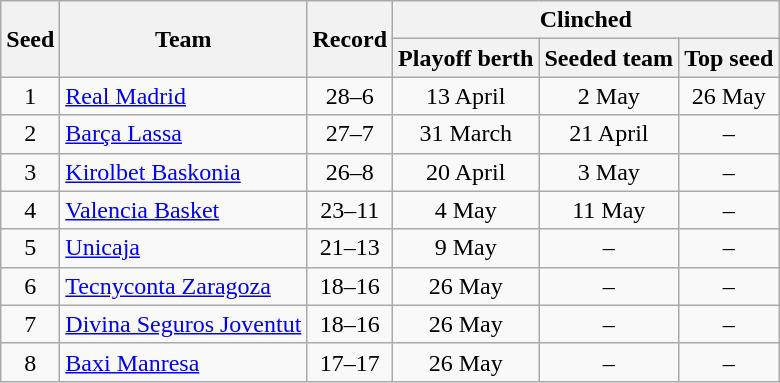<table class="wikitable" style="text-align:center">
<tr>
<th rowspan=2>Seed</th>
<th rowspan=2>Team</th>
<th rowspan=2>Record</th>
<th colspan=4>Clinched</th>
</tr>
<tr>
<th>Playoff berth</th>
<th>Seeded team</th>
<th>Top seed</th>
</tr>
<tr>
<td>1</td>
<td align=left><a href='#'>Real Madrid</a></td>
<td>28–6</td>
<td>13 April</td>
<td>2 May</td>
<td>26 May</td>
</tr>
<tr>
<td>2</td>
<td align=left><a href='#'>Barça Lassa</a></td>
<td>27–7</td>
<td>31 March</td>
<td>21 April</td>
<td>–</td>
</tr>
<tr>
<td>3</td>
<td align=left><a href='#'>Kirolbet Baskonia</a></td>
<td>26–8</td>
<td>20 April</td>
<td>3 May</td>
<td>–</td>
</tr>
<tr>
<td>4</td>
<td align=left><a href='#'>Valencia Basket</a></td>
<td>23–11</td>
<td>4 May</td>
<td>11 May</td>
<td>–</td>
</tr>
<tr>
<td>5</td>
<td align=left><a href='#'>Unicaja</a></td>
<td>21–13</td>
<td>9 May</td>
<td>–</td>
<td>–</td>
</tr>
<tr>
<td>6</td>
<td align=left><a href='#'>Tecnyconta Zaragoza</a></td>
<td>18–16</td>
<td>26 May</td>
<td>–</td>
<td>–</td>
</tr>
<tr>
<td>7</td>
<td align=left><a href='#'>Divina Seguros Joventut</a></td>
<td>18–16</td>
<td>26 May</td>
<td>–</td>
<td>–</td>
</tr>
<tr>
<td>8</td>
<td align=left><a href='#'>Baxi Manresa</a></td>
<td>17–17</td>
<td>26 May</td>
<td>–</td>
<td>–</td>
</tr>
</table>
